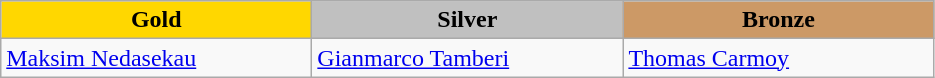<table class="wikitable" style="text-align:left">
<tr align="center">
<td width=200 bgcolor=gold><strong>Gold</strong></td>
<td width=200 bgcolor=silver><strong>Silver</strong></td>
<td width=200 bgcolor=CC9966><strong>Bronze</strong></td>
</tr>
<tr>
<td><a href='#'>Maksim Nedasekau</a><br><em></em></td>
<td><a href='#'>Gianmarco Tamberi</a><br><em></em></td>
<td><a href='#'>Thomas Carmoy</a><br><em></em></td>
</tr>
</table>
